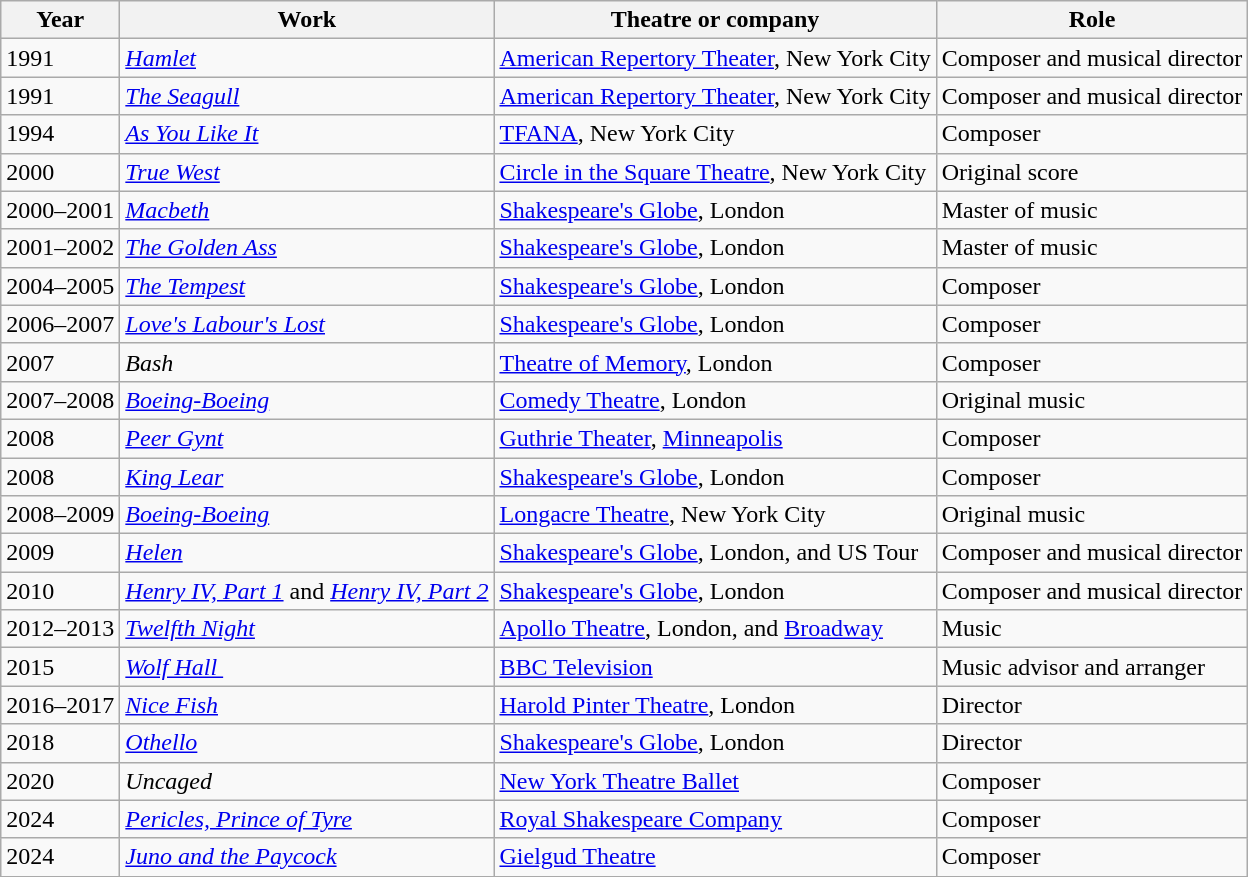<table class="wikitable">
<tr>
<th>Year</th>
<th>Work</th>
<th>Theatre or company</th>
<th>Role</th>
</tr>
<tr>
<td>1991</td>
<td><em><a href='#'>Hamlet</a></em></td>
<td><a href='#'>American Repertory Theater</a>, New York City</td>
<td>Composer and musical director</td>
</tr>
<tr>
<td>1991</td>
<td><em><a href='#'>The Seagull</a></em></td>
<td><a href='#'>American Repertory Theater</a>, New York City</td>
<td>Composer and musical director</td>
</tr>
<tr>
<td>1994</td>
<td><em><a href='#'>As You Like It</a></em></td>
<td><a href='#'>TFANA</a>, New York City</td>
<td>Composer</td>
</tr>
<tr>
<td>2000</td>
<td><em><a href='#'>True West</a></em></td>
<td><a href='#'>Circle in the Square Theatre</a>, New York City</td>
<td>Original score</td>
</tr>
<tr>
<td>2000–2001</td>
<td><em><a href='#'>Macbeth</a></em></td>
<td><a href='#'>Shakespeare's Globe</a>, London</td>
<td>Master of music</td>
</tr>
<tr>
<td>2001–2002</td>
<td><em><a href='#'>The Golden Ass</a></em></td>
<td><a href='#'>Shakespeare's Globe</a>, London</td>
<td>Master of music</td>
</tr>
<tr>
<td>2004–2005</td>
<td><em><a href='#'>The Tempest</a></em></td>
<td><a href='#'>Shakespeare's Globe</a>, London</td>
<td>Composer</td>
</tr>
<tr>
<td>2006–2007</td>
<td><em><a href='#'>Love's Labour's Lost</a></em></td>
<td><a href='#'>Shakespeare's Globe</a>, London</td>
<td>Composer</td>
</tr>
<tr>
<td>2007</td>
<td><em>Bash</em></td>
<td><a href='#'>Theatre of Memory</a>, London</td>
<td>Composer</td>
</tr>
<tr>
<td>2007–2008</td>
<td><em><a href='#'>Boeing-Boeing</a></em></td>
<td><a href='#'>Comedy Theatre</a>, London</td>
<td>Original music</td>
</tr>
<tr>
<td>2008</td>
<td><em><a href='#'>Peer Gynt</a></em></td>
<td><a href='#'>Guthrie Theater</a>, <a href='#'>Minneapolis</a></td>
<td>Composer</td>
</tr>
<tr>
<td>2008</td>
<td><em><a href='#'>King Lear</a></em></td>
<td><a href='#'>Shakespeare's Globe</a>, London</td>
<td>Composer</td>
</tr>
<tr>
<td>2008–2009</td>
<td><em><a href='#'>Boeing-Boeing</a></em></td>
<td><a href='#'>Longacre Theatre</a>, New York City</td>
<td>Original music</td>
</tr>
<tr>
<td>2009</td>
<td><em><a href='#'>Helen</a></em></td>
<td><a href='#'>Shakespeare's Globe</a>, London, and US Tour</td>
<td>Composer and musical director</td>
</tr>
<tr>
<td>2010</td>
<td><em><a href='#'>Henry IV, Part 1</a></em> and <em><a href='#'>Henry IV, Part 2</a></em></td>
<td><a href='#'>Shakespeare's Globe</a>, London</td>
<td>Composer and musical director</td>
</tr>
<tr>
<td>2012–2013</td>
<td><em><a href='#'>Twelfth Night</a></em></td>
<td><a href='#'>Apollo Theatre</a>, London, and <a href='#'>Broadway</a></td>
<td>Music</td>
</tr>
<tr>
<td>2015</td>
<td><em><a href='#'>Wolf Hall </a></em></td>
<td><a href='#'>BBC Television</a></td>
<td>Music advisor and arranger</td>
</tr>
<tr>
<td>2016–2017</td>
<td><em><a href='#'>Nice Fish</a></em></td>
<td><a href='#'>Harold Pinter Theatre</a>, London</td>
<td>Director</td>
</tr>
<tr>
<td>2018</td>
<td><em><a href='#'>Othello</a></em></td>
<td><a href='#'>Shakespeare's Globe</a>, London</td>
<td>Director</td>
</tr>
<tr>
<td>2020</td>
<td><em>Uncaged</em></td>
<td><a href='#'>New York Theatre Ballet</a></td>
<td>Composer</td>
</tr>
<tr>
<td>2024</td>
<td><em><a href='#'>Pericles, Prince of Tyre</a></em></td>
<td><a href='#'>Royal Shakespeare Company</a></td>
<td>Composer</td>
</tr>
<tr>
<td>2024</td>
<td><em><a href='#'>Juno and the Paycock</a></em></td>
<td><a href='#'>Gielgud Theatre</a></td>
<td>Composer</td>
</tr>
<tr>
</tr>
</table>
